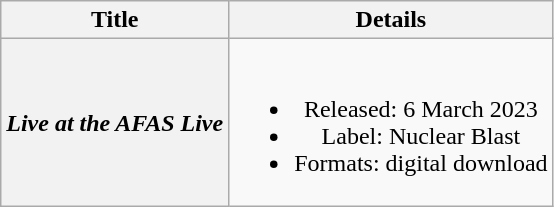<table class="wikitable plainrowheaders" style="text-align:center;" border="1">
<tr>
<th scope="col">Title</th>
<th scope="col">Details</th>
</tr>
<tr>
<th scope="row"><em>Live at the AFAS Live</em></th>
<td><br><ul><li>Released: 6 March 2023</li><li>Label: Nuclear Blast</li><li>Formats: digital download</li></ul></td>
</tr>
</table>
